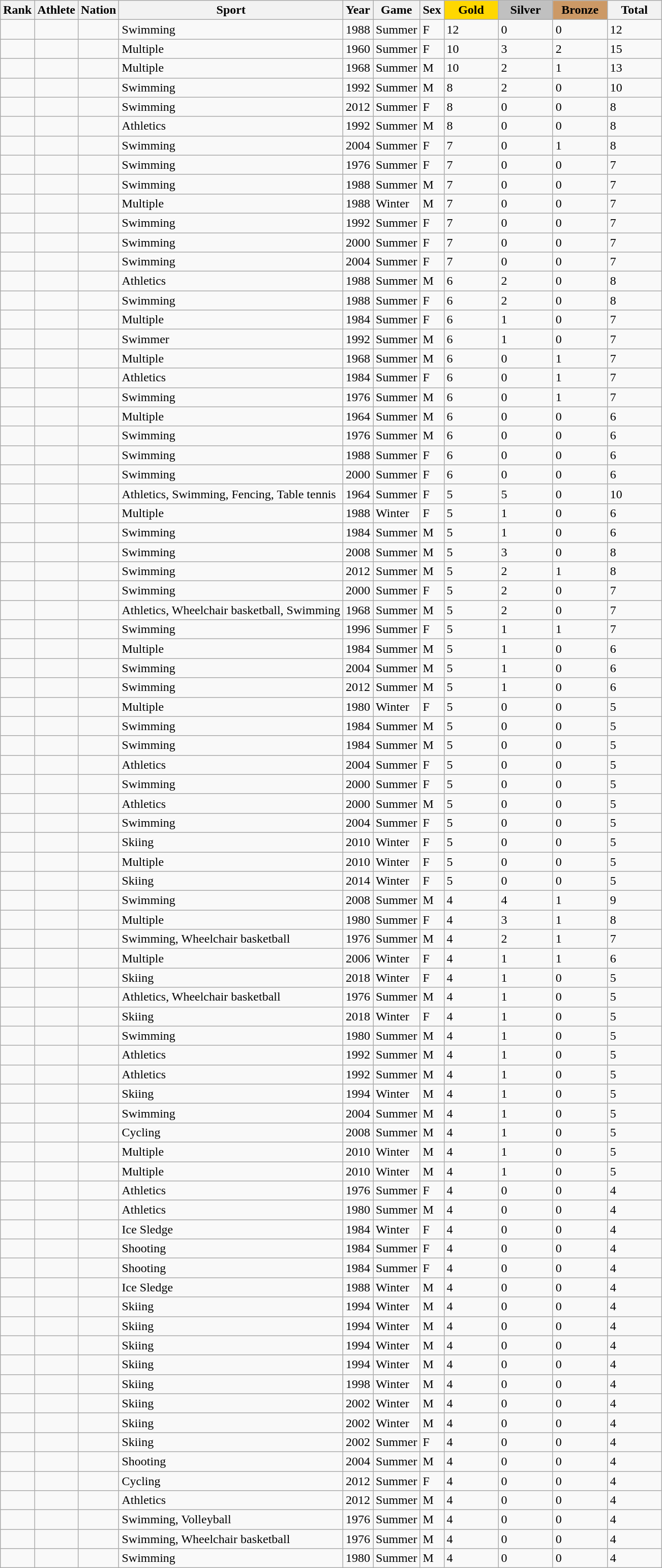<table class="wikitable sortable">
<tr>
<th>Rank</th>
<th>Athlete</th>
<th>Nation</th>
<th>Sport</th>
<th>Year</th>
<th>Game</th>
<th>Sex</th>
<th style="background:gold; width:4.0em; font-weight:bold;">Gold</th>
<th style="background:silver; width:4.0em; font-weight:bold;">Silver</th>
<th style="background:#cc9966; width:4.0em; font-weight:bold;">Bronze</th>
<th style="width:4.0em;">Total</th>
</tr>
<tr>
<td></td>
<td></td>
<td></td>
<td>Swimming</td>
<td>1988</td>
<td>Summer</td>
<td>F</td>
<td>12</td>
<td>0</td>
<td>0</td>
<td>12</td>
</tr>
<tr>
<td></td>
<td></td>
<td></td>
<td>Multiple</td>
<td>1960</td>
<td>Summer</td>
<td>F</td>
<td>10</td>
<td>3</td>
<td>2</td>
<td>15</td>
</tr>
<tr>
<td></td>
<td></td>
<td></td>
<td>Multiple</td>
<td>1968</td>
<td>Summer</td>
<td>M</td>
<td>10</td>
<td>2</td>
<td>1</td>
<td>13</td>
</tr>
<tr>
<td></td>
<td></td>
<td></td>
<td>Swimming</td>
<td>1992</td>
<td>Summer</td>
<td>M</td>
<td>8</td>
<td>2</td>
<td>0</td>
<td>10</td>
</tr>
<tr>
<td></td>
<td></td>
<td></td>
<td>Swimming</td>
<td>2012</td>
<td>Summer</td>
<td>F</td>
<td>8</td>
<td>0</td>
<td>0</td>
<td>8</td>
</tr>
<tr>
<td></td>
<td></td>
<td></td>
<td>Athletics</td>
<td>1992</td>
<td>Summer</td>
<td>M</td>
<td>8</td>
<td>0</td>
<td>0</td>
<td>8</td>
</tr>
<tr>
<td></td>
<td></td>
<td></td>
<td>Swimming</td>
<td>2004</td>
<td>Summer</td>
<td>F</td>
<td>7</td>
<td>0</td>
<td>1</td>
<td>8</td>
</tr>
<tr>
<td></td>
<td></td>
<td></td>
<td>Swimming</td>
<td>1976</td>
<td>Summer</td>
<td>F</td>
<td>7</td>
<td>0</td>
<td>0</td>
<td>7</td>
</tr>
<tr>
<td></td>
<td></td>
<td></td>
<td>Swimming</td>
<td>1988</td>
<td>Summer</td>
<td>M</td>
<td>7</td>
<td>0</td>
<td>0</td>
<td>7</td>
</tr>
<tr>
<td></td>
<td></td>
<td></td>
<td>Multiple</td>
<td>1988</td>
<td>Winter</td>
<td>M</td>
<td>7</td>
<td>0</td>
<td>0</td>
<td>7</td>
</tr>
<tr>
<td></td>
<td></td>
<td></td>
<td>Swimming</td>
<td>1992</td>
<td>Summer</td>
<td>F</td>
<td>7</td>
<td>0</td>
<td>0</td>
<td>7</td>
</tr>
<tr>
<td></td>
<td></td>
<td></td>
<td>Swimming</td>
<td>2000</td>
<td>Summer</td>
<td>F</td>
<td>7</td>
<td>0</td>
<td>0</td>
<td>7</td>
</tr>
<tr>
<td></td>
<td></td>
<td></td>
<td>Swimming</td>
<td>2004</td>
<td>Summer</td>
<td>F</td>
<td>7</td>
<td>0</td>
<td>0</td>
<td>7</td>
</tr>
<tr>
<td></td>
<td></td>
<td></td>
<td>Athletics</td>
<td>1988</td>
<td>Summer</td>
<td>M</td>
<td>6</td>
<td>2</td>
<td>0</td>
<td>8</td>
</tr>
<tr>
<td></td>
<td></td>
<td></td>
<td>Swimming</td>
<td>1988</td>
<td>Summer</td>
<td>F</td>
<td>6</td>
<td>2</td>
<td>0</td>
<td>8</td>
</tr>
<tr>
<td></td>
<td></td>
<td></td>
<td>Multiple</td>
<td>1984</td>
<td>Summer</td>
<td>F</td>
<td>6</td>
<td>1</td>
<td>0</td>
<td>7</td>
</tr>
<tr>
<td></td>
<td></td>
<td></td>
<td>Swimmer</td>
<td>1992</td>
<td>Summer</td>
<td>M</td>
<td>6</td>
<td>1</td>
<td>0</td>
<td>7</td>
</tr>
<tr>
<td></td>
<td></td>
<td></td>
<td>Multiple</td>
<td>1968</td>
<td>Summer</td>
<td>M</td>
<td>6</td>
<td>0</td>
<td>1</td>
<td>7</td>
</tr>
<tr>
<td></td>
<td></td>
<td></td>
<td>Athletics</td>
<td>1984</td>
<td>Summer</td>
<td>F</td>
<td>6</td>
<td>0</td>
<td>1</td>
<td>7</td>
</tr>
<tr>
<td></td>
<td></td>
<td></td>
<td>Swimming</td>
<td>1976</td>
<td>Summer</td>
<td>M</td>
<td>6</td>
<td>0</td>
<td>1</td>
<td>7</td>
</tr>
<tr>
<td></td>
<td></td>
<td></td>
<td>Multiple</td>
<td>1964</td>
<td>Summer</td>
<td>M</td>
<td>6</td>
<td>0</td>
<td>0</td>
<td>6</td>
</tr>
<tr>
<td></td>
<td></td>
<td></td>
<td>Swimming</td>
<td>1976</td>
<td>Summer</td>
<td>M</td>
<td>6</td>
<td>0</td>
<td>0</td>
<td>6</td>
</tr>
<tr>
<td></td>
<td></td>
<td></td>
<td>Swimming</td>
<td>1988</td>
<td>Summer</td>
<td>F</td>
<td>6</td>
<td>0</td>
<td>0</td>
<td>6</td>
</tr>
<tr>
<td></td>
<td></td>
<td></td>
<td>Swimming</td>
<td>2000</td>
<td>Summer</td>
<td>F</td>
<td>6</td>
<td>0</td>
<td>0</td>
<td>6</td>
</tr>
<tr>
<td></td>
<td></td>
<td></td>
<td>Athletics, Swimming, Fencing, Table tennis</td>
<td>1964</td>
<td>Summer</td>
<td>F</td>
<td>5</td>
<td>5</td>
<td>0</td>
<td>10</td>
</tr>
<tr>
<td></td>
<td></td>
<td></td>
<td>Multiple</td>
<td>1988</td>
<td>Winter</td>
<td>F</td>
<td>5 </td>
<td>1</td>
<td>0</td>
<td>6</td>
</tr>
<tr>
<td></td>
<td></td>
<td></td>
<td>Swimming</td>
<td>1984</td>
<td>Summer</td>
<td>M</td>
<td>5</td>
<td>1</td>
<td>0</td>
<td>6</td>
</tr>
<tr>
<td></td>
<td></td>
<td></td>
<td>Swimming</td>
<td>2008</td>
<td>Summer</td>
<td>M</td>
<td>5</td>
<td>3</td>
<td>0</td>
<td>8</td>
</tr>
<tr>
<td></td>
<td></td>
<td></td>
<td>Swimming</td>
<td>2012</td>
<td>Summer</td>
<td>M</td>
<td>5</td>
<td>2</td>
<td>1</td>
<td>8</td>
</tr>
<tr>
<td></td>
<td></td>
<td></td>
<td>Swimming</td>
<td>2000</td>
<td>Summer</td>
<td>F</td>
<td>5</td>
<td>2</td>
<td>0</td>
<td>7</td>
</tr>
<tr>
<td></td>
<td></td>
<td></td>
<td>Athletics, Wheelchair basketball, Swimming</td>
<td>1968</td>
<td>Summer</td>
<td>M</td>
<td>5</td>
<td>2</td>
<td>0</td>
<td>7</td>
</tr>
<tr>
<td></td>
<td></td>
<td></td>
<td>Swimming</td>
<td>1996</td>
<td>Summer</td>
<td>F</td>
<td>5</td>
<td>1</td>
<td>1</td>
<td>7</td>
</tr>
<tr>
<td></td>
<td></td>
<td></td>
<td>Multiple</td>
<td>1984</td>
<td>Summer</td>
<td>M</td>
<td>5</td>
<td>1</td>
<td>0</td>
<td>6</td>
</tr>
<tr>
<td></td>
<td></td>
<td></td>
<td>Swimming</td>
<td>2004</td>
<td>Summer</td>
<td>M</td>
<td>5</td>
<td>1</td>
<td>0</td>
<td>6</td>
</tr>
<tr>
<td></td>
<td></td>
<td></td>
<td>Swimming</td>
<td>2012</td>
<td>Summer</td>
<td>M</td>
<td>5</td>
<td>1</td>
<td>0</td>
<td>6</td>
</tr>
<tr>
<td></td>
<td></td>
<td></td>
<td>Multiple</td>
<td>1980</td>
<td>Winter</td>
<td>F</td>
<td>5</td>
<td>0</td>
<td>0</td>
<td>5</td>
</tr>
<tr>
<td></td>
<td></td>
<td></td>
<td>Swimming</td>
<td>1984</td>
<td>Summer</td>
<td>M</td>
<td>5</td>
<td>0</td>
<td>0</td>
<td>5</td>
</tr>
<tr>
<td></td>
<td></td>
<td></td>
<td>Swimming</td>
<td>1984</td>
<td>Summer</td>
<td>M</td>
<td>5</td>
<td>0</td>
<td>0</td>
<td>5</td>
</tr>
<tr>
<td></td>
<td></td>
<td></td>
<td>Athletics</td>
<td>2004</td>
<td>Summer</td>
<td>F</td>
<td>5</td>
<td>0</td>
<td>0</td>
<td>5</td>
</tr>
<tr>
<td></td>
<td></td>
<td></td>
<td>Swimming</td>
<td>2000</td>
<td>Summer</td>
<td>F</td>
<td>5</td>
<td>0</td>
<td>0</td>
<td>5</td>
</tr>
<tr>
<td></td>
<td></td>
<td></td>
<td>Athletics</td>
<td>2000</td>
<td>Summer</td>
<td>M</td>
<td>5</td>
<td>0</td>
<td>0</td>
<td>5</td>
</tr>
<tr>
<td></td>
<td></td>
<td></td>
<td>Swimming</td>
<td>2004</td>
<td>Summer</td>
<td>F</td>
<td>5</td>
<td>0</td>
<td>0</td>
<td>5</td>
</tr>
<tr>
<td></td>
<td></td>
<td></td>
<td>Skiing</td>
<td>2010</td>
<td>Winter</td>
<td>F</td>
<td>5</td>
<td>0</td>
<td>0</td>
<td>5</td>
</tr>
<tr>
<td></td>
<td></td>
<td></td>
<td>Multiple</td>
<td>2010</td>
<td>Winter</td>
<td>F</td>
<td>5</td>
<td>0</td>
<td>0</td>
<td>5</td>
</tr>
<tr>
<td></td>
<td></td>
<td></td>
<td>Skiing</td>
<td>2014</td>
<td>Winter</td>
<td>F</td>
<td>5</td>
<td>0</td>
<td>0</td>
<td>5</td>
</tr>
<tr>
<td></td>
<td></td>
<td></td>
<td>Swimming</td>
<td>2008</td>
<td>Summer</td>
<td>M</td>
<td>4</td>
<td>4</td>
<td>1</td>
<td>9</td>
</tr>
<tr>
<td></td>
<td></td>
<td></td>
<td>Multiple</td>
<td>1980</td>
<td>Summer</td>
<td>F</td>
<td>4</td>
<td>3</td>
<td>1</td>
<td>8</td>
</tr>
<tr>
<td></td>
<td></td>
<td></td>
<td>Swimming, Wheelchair basketball</td>
<td>1976</td>
<td>Summer</td>
<td>M</td>
<td>4</td>
<td>2</td>
<td>1</td>
<td>7</td>
</tr>
<tr>
<td></td>
<td></td>
<td></td>
<td>Multiple</td>
<td>2006</td>
<td>Winter</td>
<td>F</td>
<td>4</td>
<td>1</td>
<td>1</td>
<td>6</td>
</tr>
<tr>
<td></td>
<td></td>
<td></td>
<td>Skiing</td>
<td>2018</td>
<td>Winter</td>
<td>F</td>
<td>4</td>
<td>1</td>
<td>0</td>
<td>5</td>
</tr>
<tr>
<td></td>
<td></td>
<td></td>
<td>Athletics, Wheelchair basketball</td>
<td>1976</td>
<td>Summer</td>
<td>M</td>
<td>4</td>
<td>1</td>
<td>0</td>
<td>5</td>
</tr>
<tr>
<td></td>
<td></td>
<td></td>
<td>Skiing</td>
<td>2018</td>
<td>Winter</td>
<td>F</td>
<td>4</td>
<td>1</td>
<td>0</td>
<td>5</td>
</tr>
<tr>
<td></td>
<td></td>
<td></td>
<td>Swimming</td>
<td>1980</td>
<td>Summer</td>
<td>M</td>
<td>4</td>
<td>1</td>
<td>0</td>
<td>5</td>
</tr>
<tr>
<td></td>
<td></td>
<td></td>
<td>Athletics</td>
<td>1992</td>
<td>Summer</td>
<td>M</td>
<td>4</td>
<td>1</td>
<td>0</td>
<td>5</td>
</tr>
<tr>
<td></td>
<td></td>
<td></td>
<td>Athletics</td>
<td>1992</td>
<td>Summer</td>
<td>M</td>
<td>4</td>
<td>1</td>
<td>0</td>
<td>5</td>
</tr>
<tr>
<td></td>
<td></td>
<td></td>
<td>Skiing</td>
<td>1994</td>
<td>Winter</td>
<td>M</td>
<td>4</td>
<td>1</td>
<td>0</td>
<td>5</td>
</tr>
<tr>
<td></td>
<td></td>
<td></td>
<td>Swimming</td>
<td>2004</td>
<td>Summer</td>
<td>M</td>
<td>4</td>
<td>1</td>
<td>0</td>
<td>5</td>
</tr>
<tr>
<td></td>
<td></td>
<td></td>
<td>Cycling</td>
<td>2008</td>
<td>Summer</td>
<td>M</td>
<td>4</td>
<td>1</td>
<td>0</td>
<td>5</td>
</tr>
<tr>
<td></td>
<td></td>
<td></td>
<td>Multiple</td>
<td>2010</td>
<td>Winter</td>
<td>M</td>
<td>4</td>
<td>1</td>
<td>0</td>
<td>5</td>
</tr>
<tr>
<td></td>
<td></td>
<td></td>
<td>Multiple</td>
<td>2010</td>
<td>Winter</td>
<td>M</td>
<td>4</td>
<td>1</td>
<td>0</td>
<td>5</td>
</tr>
<tr>
<td></td>
<td></td>
<td></td>
<td>Athletics</td>
<td>1976</td>
<td>Summer</td>
<td>F</td>
<td>4</td>
<td>0</td>
<td>0</td>
<td>4</td>
</tr>
<tr>
<td></td>
<td></td>
<td></td>
<td>Athletics</td>
<td>1980</td>
<td>Summer</td>
<td>M</td>
<td>4</td>
<td>0</td>
<td>0</td>
<td>4</td>
</tr>
<tr>
<td></td>
<td></td>
<td></td>
<td>Ice Sledge</td>
<td>1984</td>
<td>Winter</td>
<td>F</td>
<td>4</td>
<td>0</td>
<td>0</td>
<td>4</td>
</tr>
<tr>
<td></td>
<td></td>
<td></td>
<td>Shooting</td>
<td>1984</td>
<td>Summer</td>
<td>F</td>
<td>4</td>
<td>0</td>
<td>0</td>
<td>4</td>
</tr>
<tr>
<td></td>
<td></td>
<td></td>
<td>Shooting</td>
<td>1984</td>
<td>Summer</td>
<td>F</td>
<td>4</td>
<td>0</td>
<td>0</td>
<td>4</td>
</tr>
<tr>
<td></td>
<td></td>
<td></td>
<td>Ice Sledge</td>
<td>1988</td>
<td>Winter</td>
<td>M</td>
<td>4</td>
<td>0</td>
<td>0</td>
<td>4</td>
</tr>
<tr>
<td></td>
<td></td>
<td></td>
<td>Skiing</td>
<td>1994</td>
<td>Winter</td>
<td>M</td>
<td>4</td>
<td>0</td>
<td>0</td>
<td>4</td>
</tr>
<tr>
<td></td>
<td></td>
<td></td>
<td>Skiing</td>
<td>1994</td>
<td>Winter</td>
<td>M</td>
<td>4</td>
<td>0</td>
<td>0</td>
<td>4</td>
</tr>
<tr>
<td></td>
<td></td>
<td></td>
<td>Skiing</td>
<td>1994</td>
<td>Winter</td>
<td>M</td>
<td>4</td>
<td>0</td>
<td>0</td>
<td>4</td>
</tr>
<tr>
<td></td>
<td></td>
<td></td>
<td>Skiing</td>
<td>1994</td>
<td>Winter</td>
<td>M</td>
<td>4</td>
<td>0</td>
<td>0</td>
<td>4</td>
</tr>
<tr>
<td></td>
<td></td>
<td></td>
<td>Skiing</td>
<td>1998</td>
<td>Winter</td>
<td>M</td>
<td>4</td>
<td>0</td>
<td>0</td>
<td>4</td>
</tr>
<tr>
<td></td>
<td></td>
<td></td>
<td>Skiing</td>
<td>2002</td>
<td>Winter</td>
<td>M</td>
<td>4</td>
<td>0</td>
<td>0</td>
<td>4</td>
</tr>
<tr>
<td></td>
<td></td>
<td></td>
<td>Skiing</td>
<td>2002</td>
<td>Winter</td>
<td>M</td>
<td>4</td>
<td>0</td>
<td>0</td>
<td>4</td>
</tr>
<tr>
<td></td>
<td></td>
<td></td>
<td>Skiing</td>
<td>2002</td>
<td>Summer</td>
<td>F</td>
<td>4</td>
<td>0</td>
<td>0</td>
<td>4</td>
</tr>
<tr>
<td></td>
<td></td>
<td></td>
<td>Shooting</td>
<td>2004</td>
<td>Summer</td>
<td>M</td>
<td>4</td>
<td>0</td>
<td>0</td>
<td>4</td>
</tr>
<tr>
<td></td>
<td></td>
<td></td>
<td>Cycling</td>
<td>2012</td>
<td>Summer</td>
<td>F</td>
<td>4</td>
<td>0</td>
<td>0</td>
<td>4</td>
</tr>
<tr>
<td></td>
<td></td>
<td></td>
<td>Athletics</td>
<td>2012</td>
<td>Summer</td>
<td>M</td>
<td>4</td>
<td>0</td>
<td>0</td>
<td>4</td>
</tr>
<tr>
<td></td>
<td></td>
<td></td>
<td>Swimming, Volleyball</td>
<td>1976</td>
<td>Summer</td>
<td>M</td>
<td>4</td>
<td>0</td>
<td>0</td>
<td>4</td>
</tr>
<tr>
<td></td>
<td></td>
<td></td>
<td>Swimming, Wheelchair basketball</td>
<td>1976</td>
<td>Summer</td>
<td>M</td>
<td>4</td>
<td>0</td>
<td>0</td>
<td>4</td>
</tr>
<tr>
<td></td>
<td></td>
<td></td>
<td>Swimming</td>
<td>1980</td>
<td>Summer</td>
<td>M</td>
<td>4</td>
<td>0</td>
<td>0</td>
<td>4</td>
</tr>
</table>
